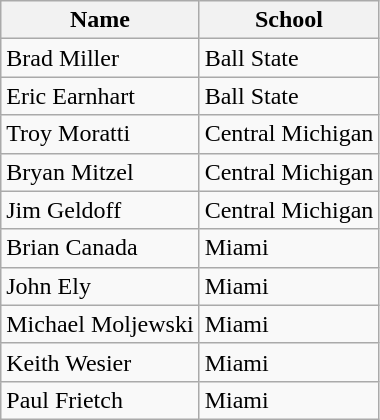<table class=wikitable>
<tr>
<th>Name</th>
<th>School</th>
</tr>
<tr>
<td>Brad Miller</td>
<td>Ball State</td>
</tr>
<tr>
<td>Eric Earnhart</td>
<td>Ball State</td>
</tr>
<tr>
<td>Troy Moratti</td>
<td>Central Michigan</td>
</tr>
<tr>
<td>Bryan Mitzel</td>
<td>Central Michigan</td>
</tr>
<tr>
<td>Jim Geldoff</td>
<td>Central Michigan</td>
</tr>
<tr>
<td>Brian Canada</td>
<td>Miami</td>
</tr>
<tr>
<td>John Ely</td>
<td>Miami</td>
</tr>
<tr>
<td>Michael Moljewski</td>
<td>Miami</td>
</tr>
<tr>
<td>Keith Wesier</td>
<td>Miami</td>
</tr>
<tr>
<td>Paul Frietch</td>
<td>Miami</td>
</tr>
</table>
